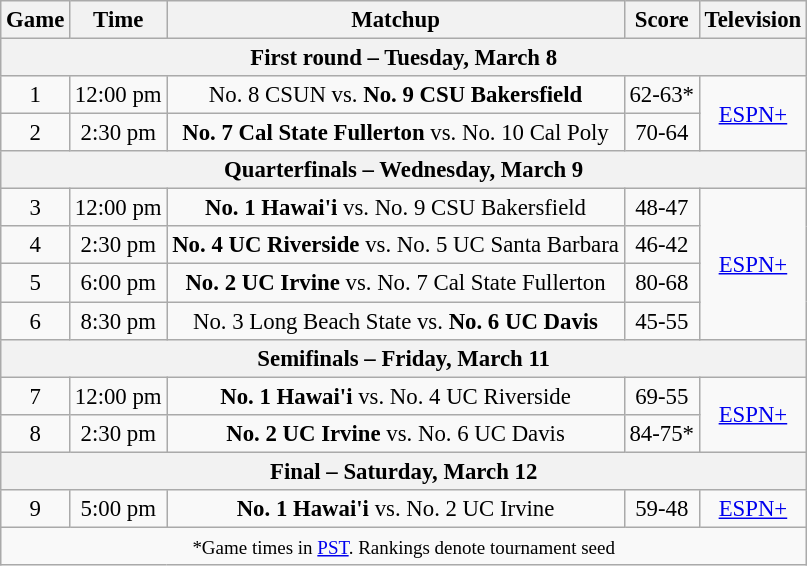<table class="wikitable" style="font-size: 95%;text-align:center">
<tr>
<th>Game</th>
<th>Time </th>
<th>Matchup</th>
<th>Score</th>
<th>Television</th>
</tr>
<tr>
<th colspan=5>First round – Tuesday, March 8</th>
</tr>
<tr>
<td>1</td>
<td>12:00 pm</td>
<td>No. 8 CSUN  vs. <strong>No. 9 CSU Bakersfield</strong></td>
<td>62-63*</td>
<td rowspan=2><a href='#'>ESPN+</a></td>
</tr>
<tr>
<td>2</td>
<td>2:30 pm</td>
<td><strong>No. 7 Cal State Fullerton</strong> vs. No. 10 Cal Poly</td>
<td>70-64</td>
</tr>
<tr>
<th colspan=5>Quarterfinals – Wednesday, March 9</th>
</tr>
<tr>
<td>3</td>
<td>12:00 pm</td>
<td><strong>No. 1 Hawai'i</strong> vs. No. 9 CSU Bakersfield</td>
<td>48-47</td>
<td rowspan=4><a href='#'>ESPN+</a></td>
</tr>
<tr>
<td>4</td>
<td>2:30 pm</td>
<td><strong>No. 4 UC Riverside</strong> vs. No. 5 UC Santa Barbara</td>
<td>46-42</td>
</tr>
<tr>
<td>5</td>
<td>6:00 pm</td>
<td><strong>No. 2 UC Irvine</strong> vs. No. 7 Cal State Fullerton</td>
<td>80-68</td>
</tr>
<tr>
<td>6</td>
<td>8:30 pm</td>
<td>No. 3 Long Beach State vs. <strong>No. 6 UC Davis</strong></td>
<td>45-55</td>
</tr>
<tr>
<th colspan=5>Semifinals – Friday, March 11</th>
</tr>
<tr>
<td>7</td>
<td>12:00 pm</td>
<td><strong>No. 1 Hawai'i</strong> vs. No. 4 UC Riverside</td>
<td>69-55</td>
<td rowspan=2><a href='#'>ESPN+</a></td>
</tr>
<tr>
<td>8</td>
<td>2:30 pm</td>
<td><strong>No. 2 UC Irvine</strong> vs. No. 6 UC Davis</td>
<td>84-75*</td>
</tr>
<tr>
<th colspan=5>Final – Saturday, March 12</th>
</tr>
<tr>
<td>9</td>
<td>5:00 pm</td>
<td><strong>No. 1 Hawai'i</strong> vs. No. 2 UC Irvine</td>
<td>59-48</td>
<td><a href='#'>ESPN+</a></td>
</tr>
<tr>
<td colspan=5><small>*Game times in <a href='#'>PST</a>. Rankings denote tournament seed</small></td>
</tr>
</table>
